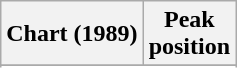<table class="wikitable sortable">
<tr>
<th align="left">Chart (1989)</th>
<th align="center">Peak<br>position</th>
</tr>
<tr>
</tr>
<tr>
</tr>
</table>
